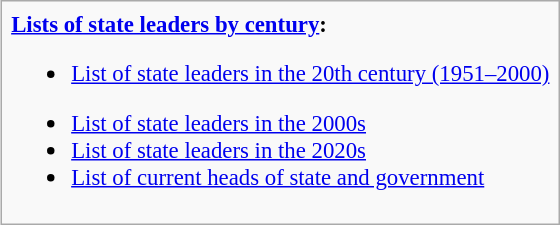<table class="infobox" style="font-size: 95%">
<tr>
<td><strong><a href='#'>Lists of state leaders by century</a>:</strong><br><ul><li><a href='#'>List of state leaders in the 20th century (1951–2000)</a></li></ul><ul><li><a href='#'>List of state leaders in the 2000s</a></li><li><a href='#'>List of state leaders in the 2020s</a></li><li><a href='#'>List of current heads of state and government</a></li></ul></td>
</tr>
</table>
